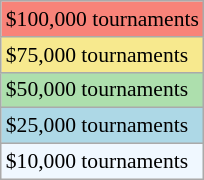<table class="wikitable" style="font-size:90%;">
<tr bgcolor="#F88379">
<td>$100,000 tournaments</td>
</tr>
<tr bgcolor="#F7E98E">
<td>$75,000 tournaments</td>
</tr>
<tr bgcolor="#ADDFAD">
<td>$50,000 tournaments</td>
</tr>
<tr bgcolor="lightblue">
<td>$25,000 tournaments</td>
</tr>
<tr bgcolor="#f0f8ff">
<td>$10,000 tournaments</td>
</tr>
</table>
